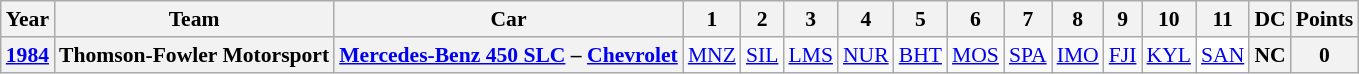<table class="wikitable" style="text-align:center; font-size:90%">
<tr>
<th>Year</th>
<th>Team</th>
<th>Car</th>
<th>1</th>
<th>2</th>
<th>3</th>
<th>4</th>
<th>5</th>
<th>6</th>
<th>7</th>
<th>8</th>
<th>9</th>
<th>10</th>
<th>11</th>
<th>DC</th>
<th>Points</th>
</tr>
<tr>
<th><a href='#'>1984</a></th>
<th> Thomson-Fowler Motorsport</th>
<th><a href='#'>Mercedes-Benz 450 SLC</a> – <a href='#'>Chevrolet</a></th>
<td><a href='#'>MNZ</a></td>
<td><a href='#'>SIL</a></td>
<td><a href='#'>LMS</a></td>
<td><a href='#'>NUR</a></td>
<td><a href='#'>BHT</a></td>
<td><a href='#'>MOS</a></td>
<td><a href='#'>SPA</a></td>
<td><a href='#'>IMO</a></td>
<td><a href='#'>FJI</a></td>
<td><a href='#'>KYL</a></td>
<td style="background:#ffffff;"><a href='#'>SAN</a><br></td>
<th>NC</th>
<th>0</th>
</tr>
</table>
